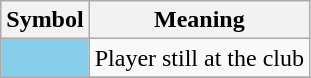<table Class="wikitable">
<tr>
<th scope=col>Symbol</th>
<th scope=col>Meaning</th>
</tr>
<tr>
<td style="background:#87CEEB; text-align: center;"></td>
<td>Player still at the club</td>
</tr>
<tr>
</tr>
</table>
